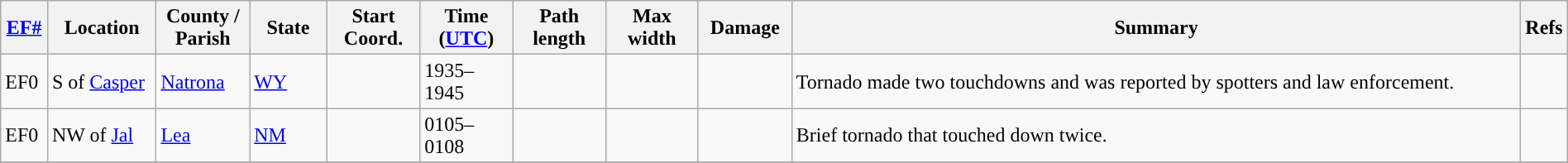<table class="wikitable sortable" style="width:100%;">
<tr>
<th scope="col" width="3%" align="center"><a href='#'>EF#</a></th>
<th scope="col" width="7%" align="center" class="unsortable">Location</th>
<th scope="col" width="6%" align="center" class="unsortable">County / Parish</th>
<th scope="col" width="5%" align="center">State</th>
<th scope="col" width="6%" class="unsortable" align="center">Start Coord.</th>
<th scope="col" width="6%" align="center">Time (<a href='#'>UTC</a>)</th>
<th scope="col" width="6%" align="center">Path length</th>
<th scope="col" width="6%" align="center">Max width</th>
<th scope="col" width="6%" align="center">Damage</th>
<th scope="col" width="48%" class="unsortable" align="center">Summary</th>
<th scope="col" width="48%" class="unsortable" align="center">Refs</th>
</tr>
<tr>
<td>EF0</td>
<td>S of <a href='#'>Casper</a></td>
<td><a href='#'>Natrona</a></td>
<td><a href='#'>WY</a></td>
<td></td>
<td>1935–1945</td>
<td></td>
<td></td>
<td></td>
<td>Tornado made two touchdowns and was reported by spotters and law enforcement.</td>
<td></td>
</tr>
<tr>
<td>EF0</td>
<td>NW of <a href='#'>Jal</a></td>
<td><a href='#'>Lea</a></td>
<td><a href='#'>NM</a></td>
<td></td>
<td>0105–0108</td>
<td></td>
<td></td>
<td></td>
<td>Brief tornado that touched down twice.</td>
<td></td>
</tr>
<tr>
</tr>
</table>
